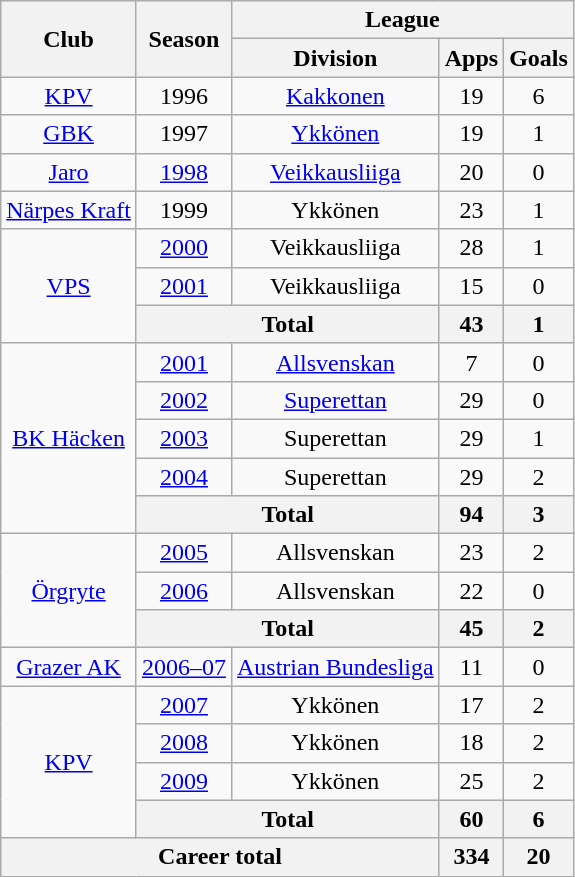<table class="wikitable" style="text-align:center">
<tr>
<th rowspan="2">Club</th>
<th rowspan="2">Season</th>
<th colspan="3">League</th>
</tr>
<tr>
<th>Division</th>
<th>Apps</th>
<th>Goals</th>
</tr>
<tr>
<td><a href='#'>KPV</a></td>
<td>1996</td>
<td><a href='#'>Kakkonen</a></td>
<td>19</td>
<td>6</td>
</tr>
<tr>
<td><a href='#'>GBK</a></td>
<td>1997</td>
<td><a href='#'>Ykkönen</a></td>
<td>19</td>
<td>1</td>
</tr>
<tr>
<td><a href='#'>Jaro</a></td>
<td><a href='#'>1998</a></td>
<td><a href='#'>Veikkausliiga</a></td>
<td>20</td>
<td>0</td>
</tr>
<tr>
<td><a href='#'>Närpes Kraft</a></td>
<td>1999</td>
<td>Ykkönen</td>
<td>23</td>
<td>1</td>
</tr>
<tr>
<td rowspan="3"><a href='#'>VPS</a></td>
<td><a href='#'>2000</a></td>
<td>Veikkausliiga</td>
<td>28</td>
<td>1</td>
</tr>
<tr>
<td><a href='#'>2001</a></td>
<td>Veikkausliiga</td>
<td>15</td>
<td>0</td>
</tr>
<tr>
<th colspan="2">Total</th>
<th>43</th>
<th>1</th>
</tr>
<tr>
<td rowspan="5"><a href='#'>BK Häcken</a></td>
<td><a href='#'>2001</a></td>
<td><a href='#'>Allsvenskan</a></td>
<td>7</td>
<td>0</td>
</tr>
<tr>
<td><a href='#'>2002</a></td>
<td><a href='#'>Superettan</a></td>
<td>29</td>
<td>0</td>
</tr>
<tr>
<td><a href='#'>2003</a></td>
<td>Superettan</td>
<td>29</td>
<td>1</td>
</tr>
<tr>
<td><a href='#'>2004</a></td>
<td>Superettan</td>
<td>29</td>
<td>2</td>
</tr>
<tr>
<th colspan="2">Total</th>
<th>94</th>
<th>3</th>
</tr>
<tr>
<td rowspan="3"><a href='#'>Örgryte</a></td>
<td><a href='#'>2005</a></td>
<td>Allsvenskan</td>
<td>23</td>
<td>2</td>
</tr>
<tr>
<td><a href='#'>2006</a></td>
<td>Allsvenskan</td>
<td>22</td>
<td>0</td>
</tr>
<tr>
<th colspan="2">Total</th>
<th>45</th>
<th>2</th>
</tr>
<tr>
<td><a href='#'>Grazer AK</a></td>
<td><a href='#'>2006–07</a></td>
<td><a href='#'>Austrian Bundesliga</a></td>
<td>11</td>
<td>0</td>
</tr>
<tr>
<td rowspan="4"><a href='#'>KPV</a></td>
<td><a href='#'>2007</a></td>
<td>Ykkönen</td>
<td>17</td>
<td>2</td>
</tr>
<tr>
<td><a href='#'>2008</a></td>
<td>Ykkönen</td>
<td>18</td>
<td>2</td>
</tr>
<tr>
<td><a href='#'>2009</a></td>
<td>Ykkönen</td>
<td>25</td>
<td>2</td>
</tr>
<tr>
<th colspan="2">Total</th>
<th>60</th>
<th>6</th>
</tr>
<tr>
<th colspan="3">Career total</th>
<th>334</th>
<th>20</th>
</tr>
</table>
